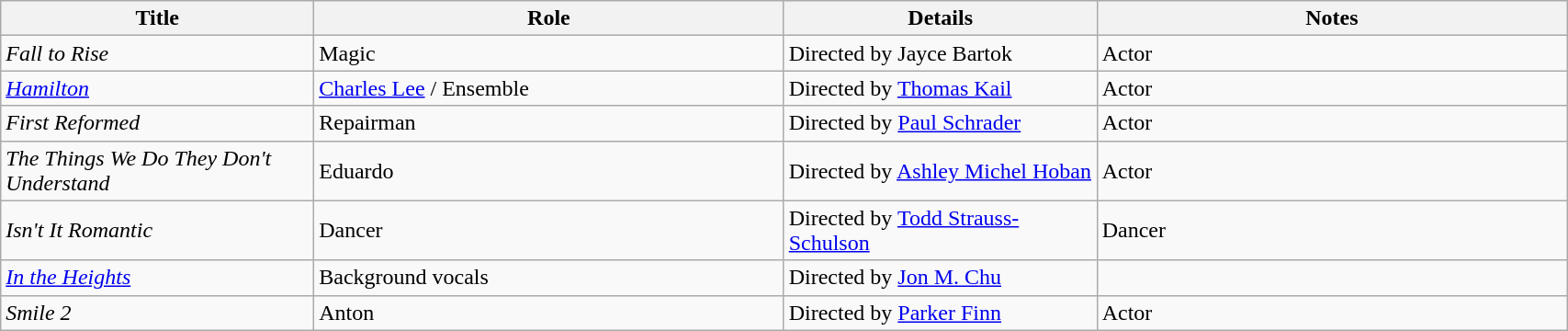<table class="wikitable" style="width: 90%;">
<tr>
<th style="width: 20%;">Title</th>
<th style="width: 30%;">Role</th>
<th style="width: 20%;">Details</th>
<th style="width: 30%;">Notes</th>
</tr>
<tr>
<td><em>Fall to Rise</em></td>
<td>Magic</td>
<td>Directed by Jayce Bartok</td>
<td>Actor</td>
</tr>
<tr>
<td><em><a href='#'>Hamilton</a></em></td>
<td><a href='#'>Charles Lee</a> / Ensemble</td>
<td>Directed by <a href='#'>Thomas Kail</a></td>
<td>Actor</td>
</tr>
<tr>
<td><em>First Reformed</em></td>
<td>Repairman</td>
<td>Directed by <a href='#'>Paul Schrader</a></td>
<td>Actor</td>
</tr>
<tr>
<td><em>The Things We Do They Don't Understand</em></td>
<td>Eduardo</td>
<td>Directed by <a href='#'>Ashley Michel Hoban</a></td>
<td>Actor</td>
</tr>
<tr>
<td><em>Isn't It Romantic</em></td>
<td>Dancer</td>
<td>Directed by <a href='#'>Todd Strauss-Schulson</a></td>
<td>Dancer</td>
</tr>
<tr>
<td><em><a href='#'>In the Heights</a></em></td>
<td>Background vocals</td>
<td>Directed by <a href='#'>Jon M. Chu</a></td>
</tr>
<tr>
<td><em>Smile 2</em></td>
<td>Anton</td>
<td>Directed by <a href='#'>Parker Finn</a></td>
<td>Actor</td>
</tr>
</table>
